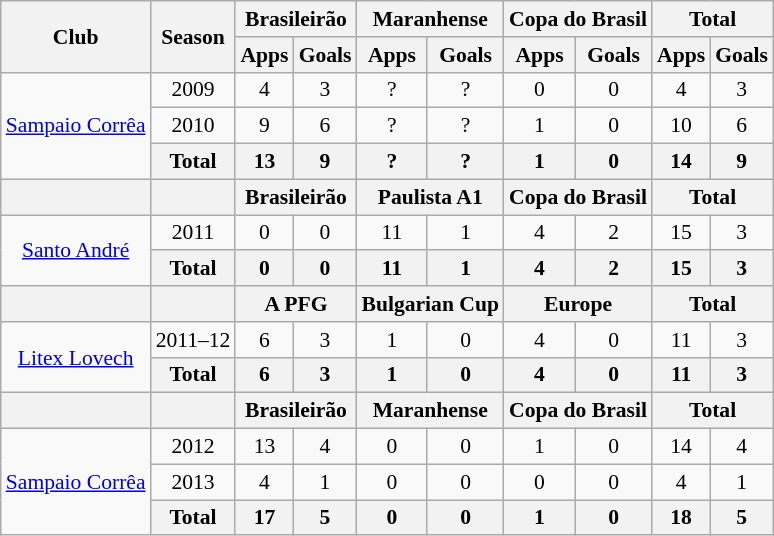<table class="wikitable" style="font-size:90%; text-align: center">
<tr>
<th rowspan=2>Club</th>
<th rowspan=2>Season</th>
<th colspan=2>Brasileirão</th>
<th colspan=2>Maranhense</th>
<th colspan=2>Copa do Brasil</th>
<th colspan=2>Total</th>
</tr>
<tr>
<th>Apps</th>
<th>Goals</th>
<th>Apps</th>
<th>Goals</th>
<th>Apps</th>
<th>Goals</th>
<th>Apps</th>
<th>Goals</th>
</tr>
<tr>
<td rowspan=3><a href='#'>Sampaio Corrêa</a></td>
<td>2009</td>
<td>4</td>
<td>3</td>
<td>?</td>
<td>?</td>
<td>0</td>
<td>0</td>
<td>4</td>
<td>3</td>
</tr>
<tr>
<td>2010</td>
<td>9</td>
<td>6</td>
<td>?</td>
<td>?</td>
<td>1</td>
<td>0</td>
<td>10</td>
<td>6</td>
</tr>
<tr>
<th colspan=1>Total</th>
<th>13</th>
<th>9</th>
<th>?</th>
<th>?</th>
<th>1</th>
<th>0</th>
<th>14</th>
<th>9</th>
</tr>
<tr>
<th rowspan=1></th>
<th rowspan=1></th>
<th colspan=2>Brasileirão</th>
<th colspan=2>Paulista A1</th>
<th colspan=2>Copa do Brasil</th>
<th colspan=2>Total</th>
</tr>
<tr>
<td rowspan=2><a href='#'>Santo André</a></td>
<td>2011</td>
<td>0</td>
<td>0</td>
<td>11</td>
<td>1</td>
<td>4</td>
<td>2</td>
<td>15</td>
<td>3</td>
</tr>
<tr>
<th colspan=1>Total</th>
<th>0</th>
<th>0</th>
<th>11</th>
<th>1</th>
<th>4</th>
<th>2</th>
<th>15</th>
<th>3</th>
</tr>
<tr>
<th rowspan=1></th>
<th rowspan=1></th>
<th colspan=2>A PFG</th>
<th colspan=2>Bulgarian Cup</th>
<th colspan=2>Europe</th>
<th colspan=2>Total</th>
</tr>
<tr>
<td rowspan=2><a href='#'>Litex Lovech</a></td>
<td>2011–12</td>
<td>6</td>
<td>3</td>
<td>1</td>
<td>0</td>
<td>4</td>
<td>0</td>
<td>11</td>
<td>3</td>
</tr>
<tr>
<th colspan=1>Total</th>
<th>6</th>
<th>3</th>
<th>1</th>
<th>0</th>
<th>4</th>
<th>0</th>
<th>11</th>
<th>3</th>
</tr>
<tr>
<th rowspan=1></th>
<th rowspan=1></th>
<th colspan=2>Brasileirão</th>
<th colspan=2>Maranhense</th>
<th colspan=2>Copa do Brasil</th>
<th colspan=2>Total</th>
</tr>
<tr>
<td rowspan=3><a href='#'>Sampaio Corrêa</a></td>
<td>2012</td>
<td>13</td>
<td>4</td>
<td>0</td>
<td>0</td>
<td>1</td>
<td>0</td>
<td>14</td>
<td>4</td>
</tr>
<tr>
<td>2013</td>
<td>4</td>
<td>1</td>
<td>0</td>
<td>0</td>
<td>0</td>
<td>0</td>
<td>4</td>
<td>1</td>
</tr>
<tr>
<th colspan=1>Total</th>
<th>17</th>
<th>5</th>
<th>0</th>
<th>0</th>
<th>1</th>
<th>0</th>
<th>18</th>
<th>5</th>
</tr>
</table>
